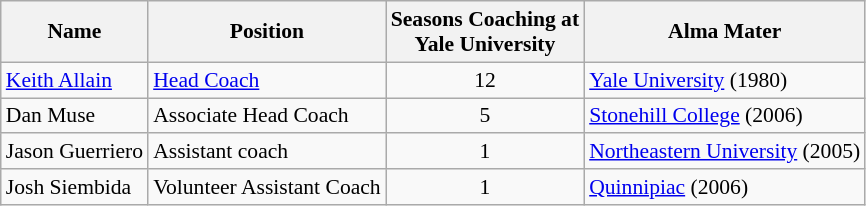<table class="wikitable" border="1" style="font-size:90%;">
<tr>
<th>Name</th>
<th>Position</th>
<th>Seasons Coaching at<br>Yale University</th>
<th>Alma Mater</th>
</tr>
<tr>
<td><a href='#'>Keith Allain</a></td>
<td><a href='#'>Head Coach</a></td>
<td align=center>12</td>
<td><a href='#'>Yale University</a> (1980)</td>
</tr>
<tr>
<td>Dan Muse</td>
<td>Associate Head Coach</td>
<td align=center>5</td>
<td><a href='#'>Stonehill College</a> (2006)</td>
</tr>
<tr>
<td>Jason Guerriero</td>
<td>Assistant coach</td>
<td align=center>1</td>
<td><a href='#'>Northeastern University</a> (2005)</td>
</tr>
<tr>
<td>Josh Siembida</td>
<td>Volunteer Assistant Coach</td>
<td align=center>1</td>
<td><a href='#'>Quinnipiac</a> (2006)</td>
</tr>
</table>
